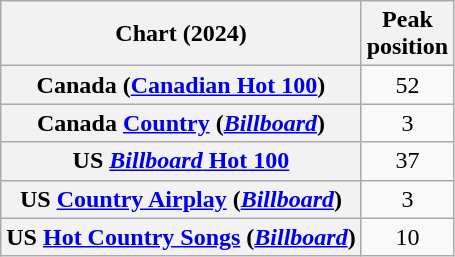<table class="wikitable sortable plainrowheaders" style="text-align:center">
<tr>
<th scope="col">Chart (2024)</th>
<th scope="col">Peak<br>position</th>
</tr>
<tr>
<th scope="row">Canada (<a href='#'>Canadian Hot 100</a>)</th>
<td>52</td>
</tr>
<tr>
<th scope="row">Canada <a href='#'>Country</a> (<em><a href='#'>Billboard</a></em>)</th>
<td>3</td>
</tr>
<tr>
<th scope="row">US <a href='#'><em>Billboard</em> Hot 100</a></th>
<td>37</td>
</tr>
<tr>
<th scope="row">US <a href='#'>Country Airplay</a> (<em><a href='#'>Billboard</a></em>)</th>
<td>3</td>
</tr>
<tr>
<th scope="row">US <a href='#'>Hot Country Songs</a> (<em><a href='#'>Billboard</a></em>)</th>
<td>10</td>
</tr>
</table>
